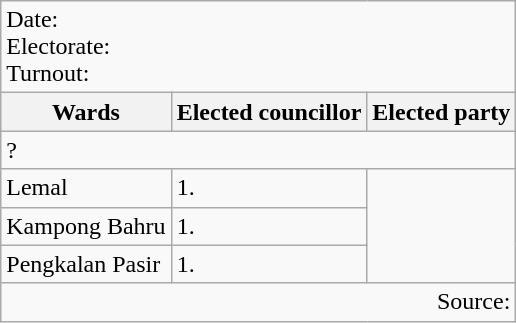<table class=wikitable>
<tr>
<td colspan=3>Date: <br>Electorate: <br>Turnout:</td>
</tr>
<tr>
<th>Wards</th>
<th>Elected councillor</th>
<th>Elected party</th>
</tr>
<tr>
<td colspan=3>? </td>
</tr>
<tr>
<td>Lemal</td>
<td>1.</td>
</tr>
<tr>
<td>Kampong Bahru</td>
<td>1.</td>
</tr>
<tr>
<td>Pengkalan Pasir</td>
<td>1.</td>
</tr>
<tr>
<td colspan=3 align=right>Source:</td>
</tr>
</table>
